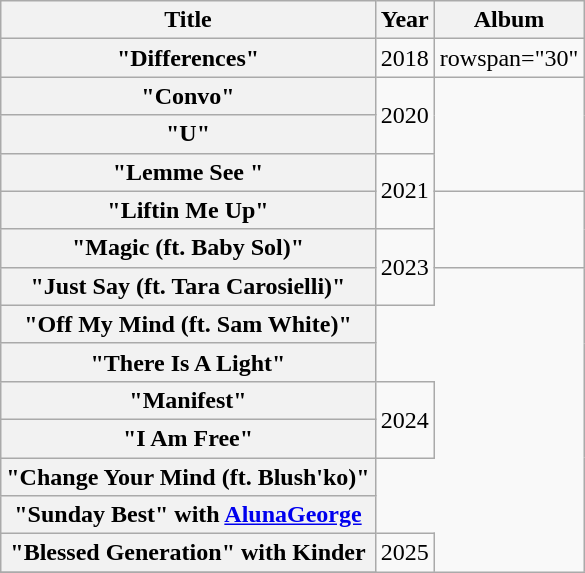<table class="wikitable plainrowheaders" style="text-align:center;">
<tr>
<th>Title</th>
<th>Year</th>
<th>Album</th>
</tr>
<tr>
<th scope="row">"Differences"</th>
<td>2018</td>
<td>rowspan="30" </td>
</tr>
<tr>
<th scope="row">"Convo"</th>
<td rowspan="2">2020</td>
</tr>
<tr>
<th scope="row">"U"</th>
</tr>
<tr>
<th scope="row">"Lemme See "</th>
<td rowspan="2">2021</td>
</tr>
<tr>
<th scope="row">"Liftin Me Up"</th>
<td rowspan="2"></td>
</tr>
<tr>
<th scope="row">"Magic (ft. Baby Sol)"</th>
<td rowspan="2">2023</td>
</tr>
<tr>
<th scope="row">"Just Say (ft. Tara Carosielli)"</th>
</tr>
<tr>
<th scope="row">"Off My Mind (ft. Sam White)"</th>
</tr>
<tr>
<th scope="row">"There Is A Light"</th>
</tr>
<tr>
<th scope="row">"Manifest"</th>
<td rowspan="2">2024</td>
</tr>
<tr>
<th scope="row">"I Am Free"</th>
</tr>
<tr>
<th scope="row">"Change Your Mind (ft. Blush'ko)"</th>
</tr>
<tr>
<th scope="row">"Sunday Best" with <a href='#'>AlunaGeorge</a></th>
</tr>
<tr>
<th scope="row">"Blessed Generation" with Kinder</th>
<td rowspan="2">2025</td>
</tr>
<tr>
</tr>
</table>
